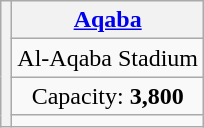<table class="wikitable" style="text-align:center">
<tr>
<th rowspan="4"></th>
<th><a href='#'>Aqaba</a></th>
</tr>
<tr>
<td>Al-Aqaba Stadium</td>
</tr>
<tr>
<td>Capacity: <strong>3,800</strong></td>
</tr>
<tr>
<td></td>
</tr>
</table>
